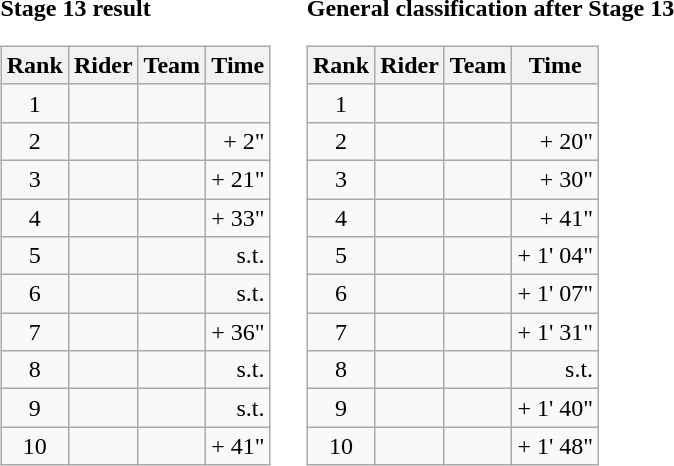<table>
<tr>
<td><strong>Stage 13 result</strong><br><table class="wikitable">
<tr>
<th scope="col">Rank</th>
<th scope="col">Rider</th>
<th scope="col">Team</th>
<th scope="col">Time</th>
</tr>
<tr>
<td style="text-align:center;">1</td>
<td></td>
<td></td>
<td style="text-align:right;"></td>
</tr>
<tr>
<td style="text-align:center;">2</td>
<td></td>
<td></td>
<td style="text-align:right;">+ 2"</td>
</tr>
<tr>
<td style="text-align:center;">3</td>
<td></td>
<td></td>
<td style="text-align:right;">+ 21"</td>
</tr>
<tr>
<td style="text-align:center;">4</td>
<td></td>
<td></td>
<td style="text-align:right;">+ 33"</td>
</tr>
<tr>
<td style="text-align:center;">5</td>
<td></td>
<td></td>
<td style="text-align:right;">s.t.</td>
</tr>
<tr>
<td style="text-align:center;">6</td>
<td></td>
<td></td>
<td style="text-align:right;">s.t.</td>
</tr>
<tr>
<td style="text-align:center;">7</td>
<td></td>
<td></td>
<td style="text-align:right;">+ 36"</td>
</tr>
<tr>
<td style="text-align:center;">8</td>
<td></td>
<td></td>
<td style="text-align:right;">s.t.</td>
</tr>
<tr>
<td style="text-align:center;">9</td>
<td></td>
<td></td>
<td style="text-align:right;">s.t.</td>
</tr>
<tr>
<td style="text-align:center;">10</td>
<td></td>
<td></td>
<td style="text-align:right;">+ 41"</td>
</tr>
</table>
</td>
<td></td>
<td><strong>General classification after Stage 13</strong><br><table class="wikitable">
<tr>
<th scope="col">Rank</th>
<th scope="col">Rider</th>
<th scope="col">Team</th>
<th scope="col">Time</th>
</tr>
<tr>
<td style="text-align:center;">1</td>
<td></td>
<td></td>
<td style="text-align:right;"></td>
</tr>
<tr>
<td style="text-align:center;">2</td>
<td></td>
<td></td>
<td style="text-align:right;">+ 20"</td>
</tr>
<tr>
<td style="text-align:center;">3</td>
<td></td>
<td></td>
<td style="text-align:right;">+ 30"</td>
</tr>
<tr>
<td style="text-align:center;">4</td>
<td></td>
<td></td>
<td style="text-align:right;">+ 41"</td>
</tr>
<tr>
<td style="text-align:center;">5</td>
<td></td>
<td></td>
<td style="text-align:right;">+ 1' 04"</td>
</tr>
<tr>
<td style="text-align:center;">6</td>
<td></td>
<td></td>
<td style="text-align:right;">+ 1' 07"</td>
</tr>
<tr>
<td style="text-align:center;">7</td>
<td></td>
<td></td>
<td style="text-align:right;">+ 1' 31"</td>
</tr>
<tr>
<td style="text-align:center;">8</td>
<td></td>
<td></td>
<td style="text-align:right;">s.t.</td>
</tr>
<tr>
<td style="text-align:center;">9</td>
<td></td>
<td></td>
<td style="text-align:right;">+ 1' 40"</td>
</tr>
<tr>
<td style="text-align:center;">10</td>
<td></td>
<td></td>
<td style="text-align:right;">+ 1' 48"</td>
</tr>
</table>
</td>
</tr>
</table>
